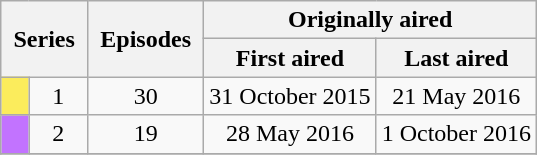<table class="wikitable" style="text-align:center;">
<tr>
<th style="padding: 0px 8px" colspan="2" rowspan="2">Series</th>
<th style="padding: 0px 8px" rowspan="2">Episodes</th>
<th colspan="2">Originally aired</th>
</tr>
<tr>
<th>First aired</th>
<th>Last aired</th>
</tr>
<tr>
<td style="background:#FBEC5C;"></td>
<td>1</td>
<td>30</td>
<td>31 October 2015</td>
<td>21 May 2016</td>
</tr>
<tr>
<td style="background:#C273FF;"></td>
<td>2</td>
<td>19</td>
<td>28 May 2016</td>
<td>1 October 2016</td>
</tr>
<tr>
</tr>
</table>
